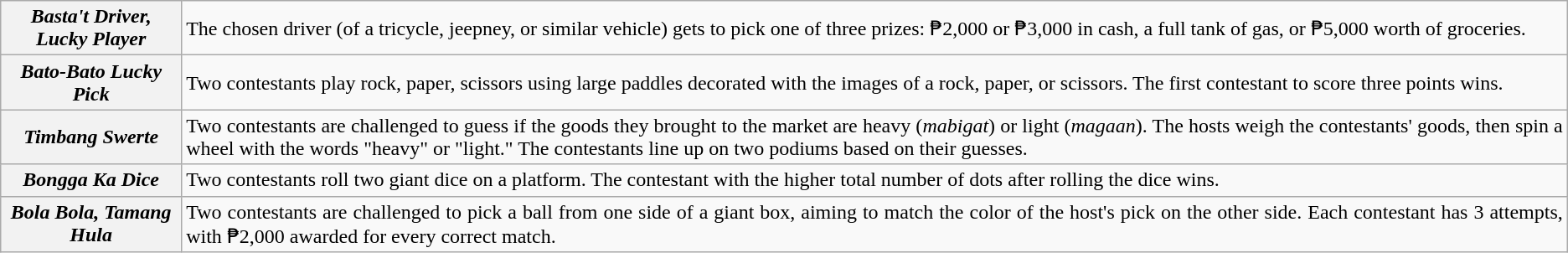<table class="wikitable">
<tr>
<th><em>Basta't Driver, Lucky Player</em></th>
<td align="justify">The chosen driver (of a tricycle, jeepney, or similar vehicle) gets to pick one of three prizes: ₱2,000 or ₱3,000 in cash, a full tank of gas, or ₱5,000 worth of groceries.</td>
</tr>
<tr>
<th><em>Bato-Bato Lucky Pick</em></th>
<td align="justify">Two contestants play rock, paper, scissors using large paddles decorated with the images of a rock, paper, or scissors. The first contestant to score three points wins.</td>
</tr>
<tr>
<th><em>Timbang Swerte</em></th>
<td align="justify">Two contestants are challenged to guess if the goods they brought to the market are heavy (<em>mabigat</em>) or light (<em>magaan</em>). The hosts weigh the contestants' goods, then spin a wheel with the words "heavy" or "light." The contestants line up on two podiums based on their guesses.</td>
</tr>
<tr>
<th><em>Bongga Ka Dice</em></th>
<td align="justify">Two contestants roll two giant dice on a platform. The contestant with the higher total number of dots after rolling the dice wins.</td>
</tr>
<tr>
<th><em>Bola Bola, Tamang Hula</em></th>
<td align="justify">Two contestants are challenged to pick a ball from one side of a giant box, aiming to match the color of the host's pick on the other side. Each contestant has 3 attempts, with ₱2,000 awarded for every correct match.</td>
</tr>
</table>
